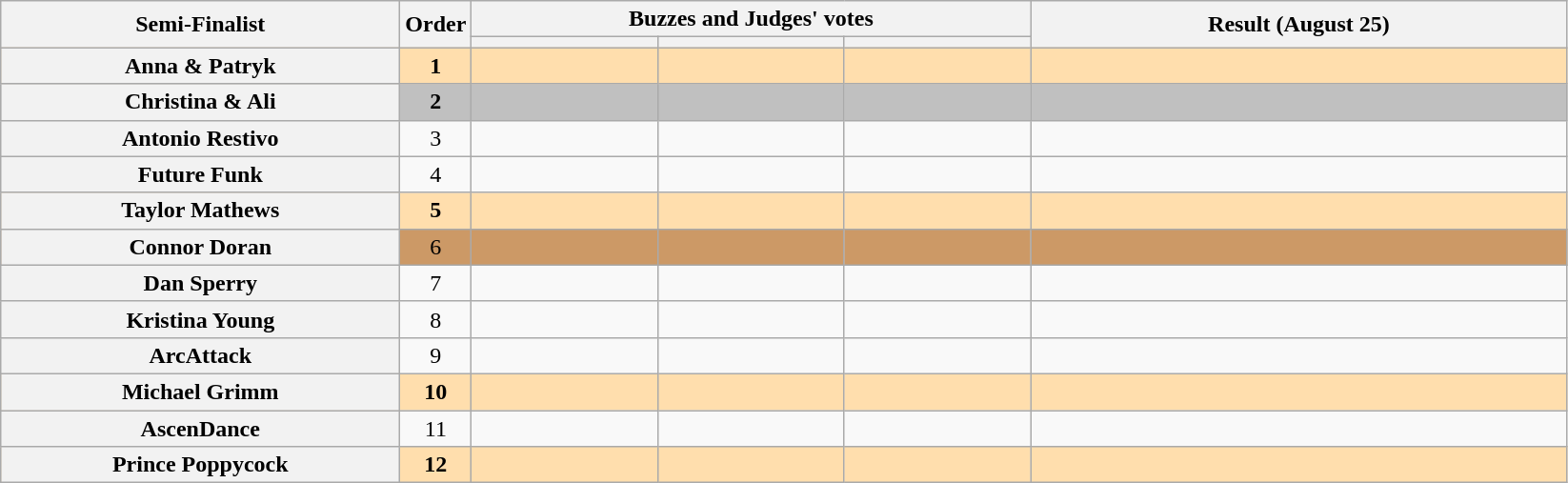<table class="wikitable plainrowheaders sortable" style="text-align:center;">
<tr>
<th scope="col" rowspan="2" class="unsortable" style="width:17em;">Semi-Finalist</th>
<th scope="col" rowspan="2" style="width:1em;">Order</th>
<th scope="col" colspan="3" class="unsortable" style="width:24em;">Buzzes and Judges' votes</th>
<th scope="col" rowspan="2" style="width:23em;">Result (August 25)</th>
</tr>
<tr>
<th scope="col" class="unsortable" style="width:6em;"></th>
<th scope="col" class="unsortable" style="width:6em;"></th>
<th scope="col" class="unsortable" style="width:6em;"></th>
</tr>
<tr style="background:NavajoWhite;">
<th scope="row"><strong>Anna & Patryk</strong></th>
<td><strong>1</strong></td>
<td style="text-align:center;"></td>
<td style="text-align:center;"></td>
<td style="text-align:center;"></td>
<td><strong></strong></td>
</tr>
<tr style="background:silver;">
<th scope="row"><strong>Christina & Ali</strong></th>
<td><strong>2</strong></td>
<td style="text-align:center;"></td>
<td style="text-align:center;"></td>
<td style="text-align:center;"></td>
<td><strong></strong></td>
</tr>
<tr>
<th scope="row">Antonio Restivo</th>
<td>3</td>
<td style="text-align:center;"></td>
<td style="text-align:center;"></td>
<td style="text-align:center;"></td>
<td></td>
</tr>
<tr>
<th scope="row">Future Funk</th>
<td>4</td>
<td style="text-align:center;"></td>
<td style="text-align:center;"></td>
<td style="text-align:center;"></td>
<td></td>
</tr>
<tr style="background:NavajoWhite;">
<th scope="row"><strong>Taylor Mathews</strong></th>
<td><strong>5</strong></td>
<td style="text-align:center;"></td>
<td style="text-align:center;"></td>
<td style="text-align:center;"></td>
<td><strong></strong></td>
</tr>
<tr style="background:#c96;">
<th scope="row">Connor Doran</th>
<td>6</td>
<td style="text-align:center;"></td>
<td style="text-align:center;"></td>
<td style="text-align:center;"></td>
<td></td>
</tr>
<tr>
<th scope="row">Dan Sperry</th>
<td>7</td>
<td style="text-align:center;"></td>
<td style="text-align:center;"></td>
<td style="text-align:center;"></td>
<td></td>
</tr>
<tr>
<th scope="row">Kristina Young</th>
<td>8</td>
<td style="text-align:center;"></td>
<td style="text-align:center;"></td>
<td style="text-align:center;"></td>
<td></td>
</tr>
<tr>
<th scope="row">ArcAttack</th>
<td>9</td>
<td style="text-align:center;"></td>
<td style="text-align:center;"></td>
<td style="text-align:center;"></td>
<td></td>
</tr>
<tr style="background:NavajoWhite;">
<th scope="row"><strong>Michael Grimm</strong></th>
<td><strong>10</strong></td>
<td style="text-align:center;"></td>
<td style="text-align:center;"></td>
<td style="text-align:center;"></td>
<td><strong></strong></td>
</tr>
<tr>
<th scope="row">AscenDance</th>
<td>11</td>
<td style="text-align:center;"></td>
<td style="text-align:center;"></td>
<td style="text-align:center;"></td>
<td></td>
</tr>
<tr style="background:NavajoWhite;">
<th scope="row"><strong>Prince Poppycock</strong></th>
<td><strong>12</strong></td>
<td style="text-align:center;"></td>
<td style="text-align:center;"></td>
<td style="text-align:center;"></td>
<td><strong></strong></td>
</tr>
</table>
